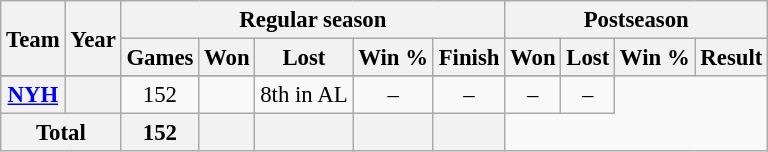<table class="wikitable" style="font-size: 95%; text-align:center;">
<tr>
<th rowspan="2">Team</th>
<th rowspan="2">Year</th>
<th colspan="5">Regular season</th>
<th colspan="4">Postseason</th>
</tr>
<tr>
<th>Games</th>
<th>Won</th>
<th>Lost</th>
<th>Win %</th>
<th>Finish</th>
<th>Won</th>
<th>Lost</th>
<th>Win %</th>
<th>Result</th>
</tr>
<tr>
</tr>
<tr>
<th><a href='#'>NYH</a></th>
<th></th>
<td>152</td>
<td></td>
<td>8th in AL</td>
<td>–</td>
<td>–</td>
<td>–</td>
<td>–</td>
</tr>
<tr>
<th colspan="2">Total</th>
<th>152</th>
<th></th>
<th></th>
<th></th>
<th></th>
</tr>
</table>
